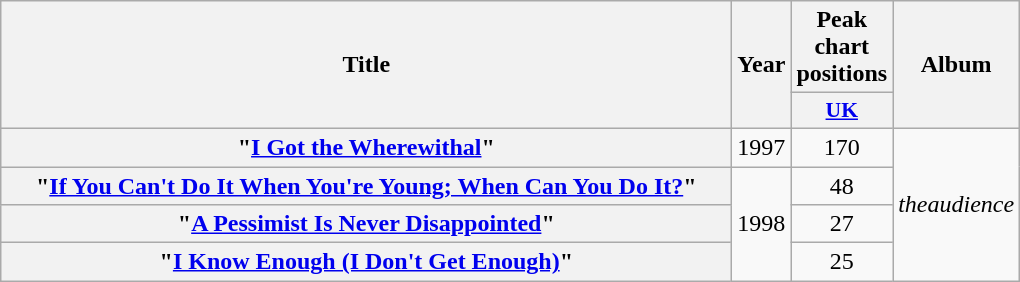<table class="wikitable plainrowheaders" style="text-align:center;" border="1">
<tr>
<th scope="col" rowspan="2" style="width:30em;">Title</th>
<th scope="col" rowspan="2">Year</th>
<th scope="col">Peak chart positions</th>
<th scope="col" rowspan="2">Album</th>
</tr>
<tr>
<th scope="col" style="width:3em;font-size:90%;"><a href='#'>UK</a><br></th>
</tr>
<tr>
<th scope="row">"<a href='#'>I Got the Wherewithal</a>"</th>
<td>1997</td>
<td>170</td>
<td rowspan="4"><em>theaudience</em></td>
</tr>
<tr>
<th scope="row">"<a href='#'>If You Can't Do It When You're Young; When Can You Do It?</a>"</th>
<td rowspan="3">1998</td>
<td>48</td>
</tr>
<tr>
<th scope="row">"<a href='#'>A Pessimist Is Never Disappointed</a>"</th>
<td>27</td>
</tr>
<tr>
<th scope="row">"<a href='#'>I Know Enough (I Don't Get Enough)</a>"</th>
<td>25</td>
</tr>
</table>
